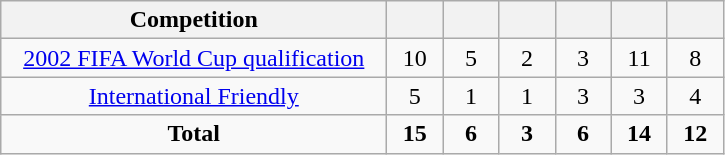<table class="wikitable" style="text-align: center;">
<tr>
<th width=250>Competition</th>
<th width=30></th>
<th width=30></th>
<th width=30></th>
<th width=30></th>
<th width=30></th>
<th width=30></th>
</tr>
<tr>
<td><a href='#'>2002 FIFA World Cup qualification</a></td>
<td>10</td>
<td>5</td>
<td>2</td>
<td>3</td>
<td>11</td>
<td>8</td>
</tr>
<tr>
<td><a href='#'>International Friendly</a></td>
<td>5</td>
<td>1</td>
<td>1</td>
<td>3</td>
<td>3</td>
<td>4</td>
</tr>
<tr>
<td><strong>Total</strong></td>
<td><strong>15</strong></td>
<td><strong>6</strong></td>
<td><strong>3</strong></td>
<td><strong>6</strong></td>
<td><strong>14</strong></td>
<td><strong>12</strong></td>
</tr>
</table>
